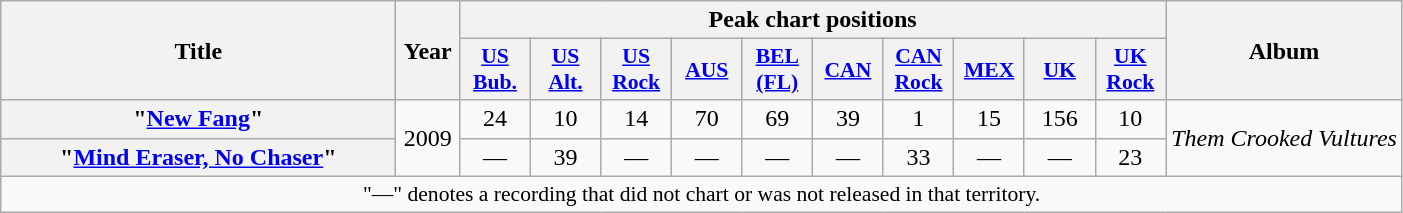<table class="wikitable plainrowheaders" style="text-align:center;" border="1">
<tr>
<th scope="col" rowspan="2" style="width:16em;">Title</th>
<th scope="col" rowspan="2" style="width:2.2em;">Year</th>
<th scope="col" colspan="10">Peak chart positions</th>
<th scope="col" rowspan="2">Album</th>
</tr>
<tr>
<th scope="col" style="width:2.8em;font-size:90%;"><a href='#'>US<br>Bub.</a><br></th>
<th scope="col" style="width:2.8em;font-size:90%;"><a href='#'>US<br>Alt.</a><br></th>
<th scope="col" style="width:2.8em;font-size:90%;"><a href='#'>US<br>Rock</a><br></th>
<th scope="col" style="width:2.8em;font-size:90%;"><a href='#'>AUS</a><br></th>
<th scope="col" style="width:2.8em;font-size:90%;"><a href='#'>BEL<br>(FL)</a><br></th>
<th scope="col" style="width:2.8em;font-size:90%;"><a href='#'>CAN</a><br></th>
<th scope="col" style="width:2.8em;font-size:90%;"><a href='#'>CAN Rock</a><br></th>
<th scope="col" style="width:2.8em;font-size:90%;"><a href='#'>MEX</a><br></th>
<th scope="col" style="width:2.8em;font-size:90%;"><a href='#'>UK</a><br></th>
<th scope="col" style="width:2.8em;font-size:90%;"><a href='#'>UK<br>Rock</a><br></th>
</tr>
<tr>
<th scope="row">"<a href='#'>New Fang</a>"</th>
<td rowspan="2">2009</td>
<td>24</td>
<td>10</td>
<td>14</td>
<td>70</td>
<td>69</td>
<td>39</td>
<td>1</td>
<td>15</td>
<td>156</td>
<td>10</td>
<td rowspan="2"><em>Them Crooked Vultures</em></td>
</tr>
<tr>
<th scope="row">"<a href='#'>Mind Eraser, No Chaser</a>"</th>
<td>—</td>
<td>39</td>
<td>—</td>
<td>—</td>
<td>—</td>
<td>—</td>
<td>33</td>
<td>—</td>
<td>—</td>
<td>23</td>
</tr>
<tr>
<td colspan="14" style="font-size:90%">"—" denotes a recording that did not chart or was not released in that territory.</td>
</tr>
</table>
